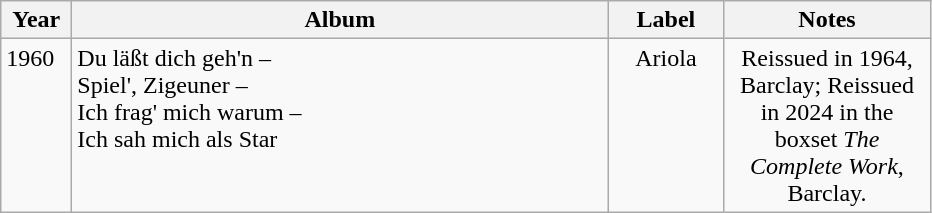<table class="wikitable">
<tr>
<th align="left" valign="top" width="40">Year</th>
<th align="left" valign="top" width="350">Album</th>
<th align="center" valign="top" width="70">Label</th>
<th align="left" valign="top" width="130">Notes</th>
</tr>
<tr>
<td align="left" valign="top">1960</td>
<td align="left" valign="top">Du läßt dich geh'n –<br>Spiel', Zigeuner –<br>Ich frag' mich warum –<br>Ich sah mich als Star</td>
<td align="center" valign="top">Ariola</td>
<td align="center" valign="top">Reissued in 1964, Barclay; Reissued in 2024 in the boxset <em>The Complete Work</em>, Barclay.</td>
</tr>
</table>
